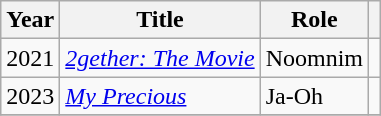<table class="wikitable sortable">
<tr>
<th scope="col">Year</th>
<th scope="col">Title</th>
<th scope="col">Role</th>
<th scope="col" class="unsortable"></th>
</tr>
<tr>
<td>2021</td>
<td><em><a href='#'>2gether: The Movie</a></em></td>
<td>Noomnim</td>
<td style="text-align: center;"></td>
</tr>
<tr>
<td>2023</td>
<td><em><a href='#'>My Precious</a></em></td>
<td>Ja-Oh</td>
<td style="text-align: center;"></td>
</tr>
<tr>
</tr>
</table>
